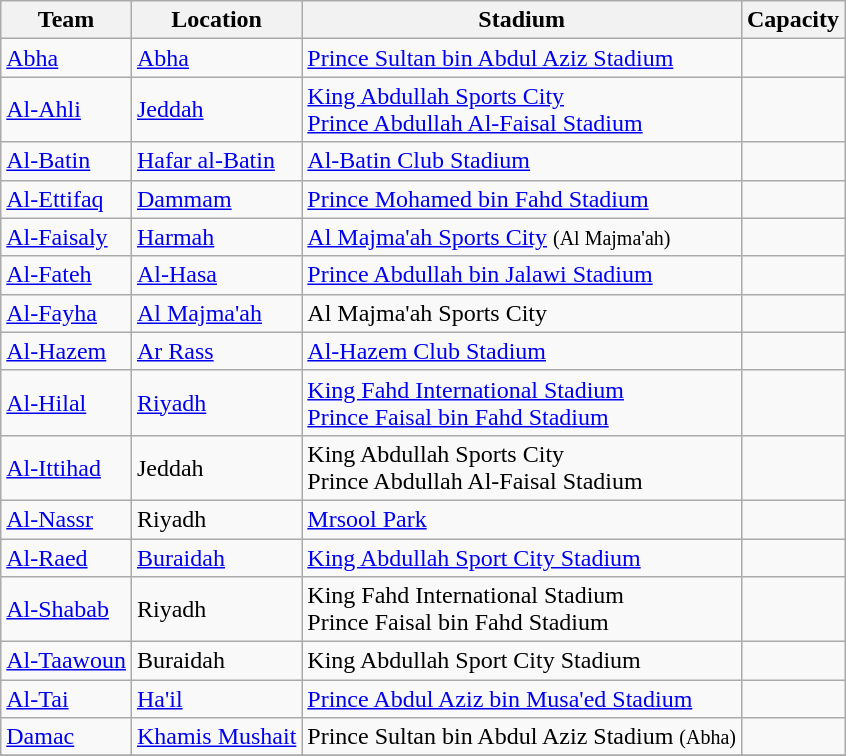<table class="wikitable sortable">
<tr>
<th>Team</th>
<th>Location</th>
<th>Stadium</th>
<th>Capacity</th>
</tr>
<tr>
<td><a href='#'>Abha</a></td>
<td><a href='#'>Abha</a></td>
<td><a href='#'>Prince Sultan bin Abdul Aziz Stadium</a></td>
<td style="text-align:center"></td>
</tr>
<tr>
<td><a href='#'>Al-Ahli</a></td>
<td><a href='#'>Jeddah</a></td>
<td><a href='#'>King Abdullah Sports City</a><br><a href='#'>Prince Abdullah Al-Faisal Stadium</a></td>
<td style="text-align:center"><br></td>
</tr>
<tr>
<td><a href='#'>Al-Batin</a></td>
<td><a href='#'>Hafar al-Batin</a></td>
<td><a href='#'>Al-Batin Club Stadium</a></td>
<td style="text-align:center"></td>
</tr>
<tr>
<td><a href='#'>Al-Ettifaq</a></td>
<td><a href='#'>Dammam</a></td>
<td><a href='#'>Prince Mohamed bin Fahd Stadium</a></td>
<td style="text-align:center"></td>
</tr>
<tr>
<td><a href='#'>Al-Faisaly</a></td>
<td><a href='#'>Harmah</a></td>
<td><a href='#'>Al Majma'ah Sports City</a> <small>(Al Majma'ah)</small></td>
<td style="text-align:center"></td>
</tr>
<tr>
<td><a href='#'>Al-Fateh</a></td>
<td><a href='#'>Al-Hasa</a></td>
<td><a href='#'>Prince Abdullah bin Jalawi Stadium</a></td>
<td style="text-align:center"></td>
</tr>
<tr>
<td><a href='#'>Al-Fayha</a></td>
<td><a href='#'>Al Majma'ah</a></td>
<td>Al Majma'ah Sports City</td>
<td style="text-align:center"></td>
</tr>
<tr>
<td><a href='#'>Al-Hazem</a></td>
<td><a href='#'>Ar Rass</a></td>
<td><a href='#'>Al-Hazem Club Stadium</a></td>
<td style="text-align:center"></td>
</tr>
<tr>
<td><a href='#'>Al-Hilal</a></td>
<td><a href='#'>Riyadh</a></td>
<td><a href='#'>King Fahd International Stadium</a><br><a href='#'>Prince Faisal bin Fahd Stadium</a></td>
<td style="text-align:center"><br></td>
</tr>
<tr>
<td><a href='#'>Al-Ittihad</a></td>
<td>Jeddah</td>
<td>King Abdullah Sports City<br>Prince Abdullah Al-Faisal Stadium</td>
<td style="text-align:center"><br></td>
</tr>
<tr>
<td><a href='#'>Al-Nassr</a></td>
<td>Riyadh</td>
<td><a href='#'>Mrsool Park</a></td>
<td style="text-align:center"></td>
</tr>
<tr>
<td><a href='#'>Al-Raed</a></td>
<td><a href='#'>Buraidah</a></td>
<td><a href='#'>King Abdullah Sport City Stadium</a></td>
<td style="text-align:center"></td>
</tr>
<tr>
<td><a href='#'>Al-Shabab</a></td>
<td>Riyadh</td>
<td>King Fahd International Stadium<br>Prince Faisal bin Fahd Stadium</td>
<td style="text-align:center"><br></td>
</tr>
<tr>
<td><a href='#'>Al-Taawoun</a></td>
<td>Buraidah</td>
<td>King Abdullah Sport City Stadium</td>
<td style="text-align:center"></td>
</tr>
<tr>
<td><a href='#'>Al-Tai</a></td>
<td><a href='#'>Ha'il</a></td>
<td><a href='#'>Prince Abdul Aziz bin Musa'ed Stadium</a></td>
<td style="text-align:center"></td>
</tr>
<tr>
<td><a href='#'>Damac</a></td>
<td><a href='#'>Khamis Mushait</a></td>
<td>Prince Sultan bin Abdul Aziz Stadium <small>(Abha)</small></td>
<td style="text-align:center"></td>
</tr>
<tr>
</tr>
</table>
